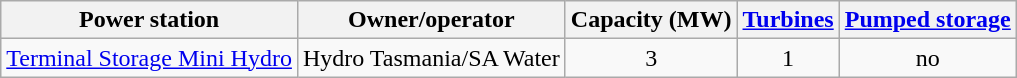<table class="wikitable sortable" style="text-align: center">
<tr>
<th>Power station</th>
<th>Owner/operator</th>
<th>Capacity (MW)</th>
<th><a href='#'>Turbines</a></th>
<th><a href='#'>Pumped storage</a></th>
</tr>
<tr>
<td align="left"><a href='#'>Terminal Storage Mini Hydro</a></td>
<td>Hydro Tasmania/SA Water</td>
<td>3</td>
<td>1</td>
<td>no</td>
</tr>
</table>
